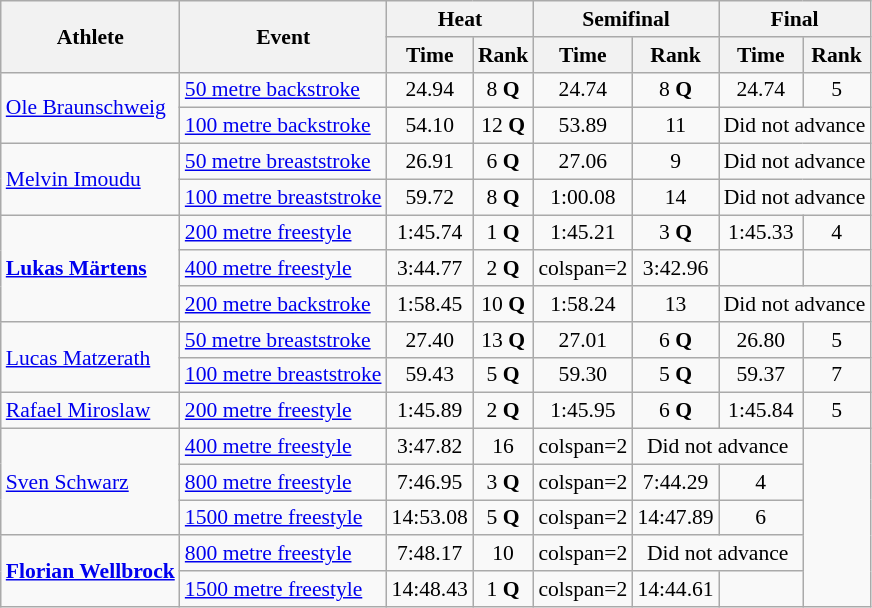<table class="wikitable" style="font-size:90%;">
<tr>
<th rowspan="2">Athlete</th>
<th rowspan="2">Event</th>
<th colspan="2">Heat</th>
<th colspan="2">Semifinal</th>
<th colspan="2">Final</th>
</tr>
<tr>
<th>Time</th>
<th>Rank</th>
<th>Time</th>
<th>Rank</th>
<th>Time</th>
<th>Rank</th>
</tr>
<tr align=center>
<td align=left rowspan=2><a href='#'>Ole Braunschweig</a></td>
<td align=left><a href='#'>50 metre backstroke</a></td>
<td>24.94</td>
<td>8 <strong>Q</strong></td>
<td>24.74</td>
<td>8 <strong>Q</strong></td>
<td>24.74</td>
<td>5</td>
</tr>
<tr align=center>
<td align=left><a href='#'>100 metre backstroke</a></td>
<td>54.10</td>
<td>12 <strong>Q</strong></td>
<td>53.89</td>
<td>11</td>
<td colspan=2>Did not advance</td>
</tr>
<tr align=center>
<td align=left rowspan=2><a href='#'>Melvin Imoudu</a></td>
<td align=left><a href='#'>50 metre breaststroke</a></td>
<td>26.91</td>
<td>6 <strong>Q</strong></td>
<td>27.06</td>
<td>9</td>
<td colspan=2>Did not advance</td>
</tr>
<tr align=center>
<td align=left><a href='#'>100 metre breaststroke</a></td>
<td>59.72</td>
<td>8 <strong>Q</strong></td>
<td>1:00.08</td>
<td>14</td>
<td colspan=2>Did not advance</td>
</tr>
<tr align=center>
<td align=left rowspan=3><strong><a href='#'>Lukas Märtens</a></strong></td>
<td align=left><a href='#'>200 metre freestyle</a></td>
<td>1:45.74</td>
<td>1 <strong>Q</strong></td>
<td>1:45.21</td>
<td>3 <strong>Q</strong></td>
<td>1:45.33</td>
<td>4</td>
</tr>
<tr align=center>
<td align=left><a href='#'>400 metre freestyle</a></td>
<td>3:44.77</td>
<td>2 <strong>Q</strong></td>
<td>colspan=2</td>
<td>3:42.96</td>
<td></td>
</tr>
<tr align=center>
<td align=left><a href='#'>200 metre backstroke</a></td>
<td>1:58.45</td>
<td>10 <strong>Q</strong></td>
<td>1:58.24</td>
<td>13</td>
<td colspan=2>Did not advance</td>
</tr>
<tr align=center>
<td align=left rowspan=2><a href='#'>Lucas Matzerath</a></td>
<td align=left><a href='#'>50 metre breaststroke</a></td>
<td>27.40</td>
<td>13 <strong>Q</strong></td>
<td>27.01</td>
<td>6 <strong>Q</strong></td>
<td>26.80</td>
<td>5</td>
</tr>
<tr align=center>
<td align=left><a href='#'>100 metre breaststroke</a></td>
<td>59.43</td>
<td>5 <strong>Q</strong></td>
<td>59.30</td>
<td>5 <strong>Q</strong></td>
<td>59.37</td>
<td>7</td>
</tr>
<tr align=center>
<td align=left><a href='#'>Rafael Miroslaw</a></td>
<td align=left><a href='#'>200 metre freestyle</a></td>
<td>1:45.89</td>
<td>2 <strong>Q</strong></td>
<td>1:45.95</td>
<td>6 <strong>Q</strong></td>
<td>1:45.84</td>
<td>5</td>
</tr>
<tr align=center>
<td align=left rowspan=3><a href='#'>Sven Schwarz</a></td>
<td align=left><a href='#'>400 metre freestyle</a></td>
<td>3:47.82</td>
<td>16</td>
<td>colspan=2</td>
<td colspan=2>Did not advance</td>
</tr>
<tr align=center>
<td align=left><a href='#'>800 metre freestyle</a></td>
<td>7:46.95</td>
<td>3 <strong>Q</strong></td>
<td>colspan=2</td>
<td>7:44.29</td>
<td>4</td>
</tr>
<tr align=center>
<td align=left><a href='#'>1500 metre freestyle</a></td>
<td>14:53.08</td>
<td>5 <strong>Q</strong></td>
<td>colspan=2</td>
<td>14:47.89</td>
<td>6</td>
</tr>
<tr align=center>
<td align=left rowspan=2><strong><a href='#'>Florian Wellbrock</a></strong></td>
<td align=left><a href='#'>800 metre freestyle</a></td>
<td>7:48.17</td>
<td>10</td>
<td>colspan=2</td>
<td colspan=2>Did not advance</td>
</tr>
<tr align=center>
<td align=left><a href='#'>1500 metre freestyle</a></td>
<td>14:48.43</td>
<td>1 <strong>Q</strong></td>
<td>colspan=2</td>
<td>14:44.61</td>
<td></td>
</tr>
</table>
